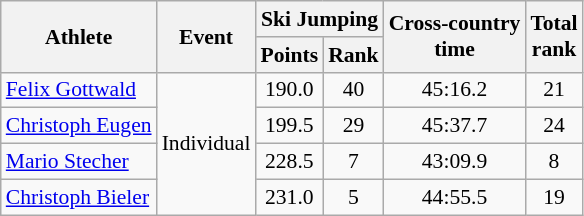<table class="wikitable" style="font-size:90%">
<tr>
<th rowspan="2">Athlete</th>
<th rowspan="2">Event</th>
<th colspan="2">Ski Jumping</th>
<th rowspan="2">Cross-country <br> time</th>
<th rowspan="2">Total <br> rank</th>
</tr>
<tr>
<th>Points</th>
<th>Rank</th>
</tr>
<tr>
<td><a href='#'>Felix Gottwald</a></td>
<td rowspan="4">Individual</td>
<td align="center">190.0</td>
<td align="center">40</td>
<td align="center">45:16.2</td>
<td align="center">21</td>
</tr>
<tr>
<td><a href='#'>Christoph Eugen</a></td>
<td align="center">199.5</td>
<td align="center">29</td>
<td align="center">45:37.7</td>
<td align="center">24</td>
</tr>
<tr>
<td><a href='#'>Mario Stecher</a></td>
<td align="center">228.5</td>
<td align="center">7</td>
<td align="center">43:09.9</td>
<td align="center">8</td>
</tr>
<tr>
<td><a href='#'>Christoph Bieler</a></td>
<td align="center">231.0</td>
<td align="center">5</td>
<td align="center">44:55.5</td>
<td align="center">19</td>
</tr>
</table>
